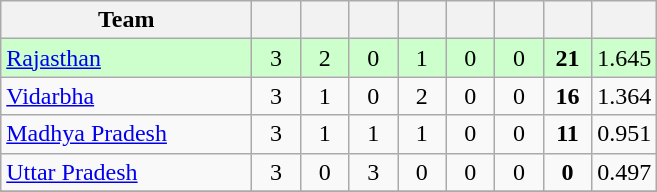<table class="wikitable" style="text-align:center">
<tr>
<th style="width:160px">Team</th>
<th style="width:25px"></th>
<th style="width:25px"></th>
<th style="width:25px"></th>
<th style="width:25px"></th>
<th style="width:25px"></th>
<th style="width:25px"></th>
<th style="width:25px"></th>
<th style="width:25px;"></th>
</tr>
<tr style="background:#cfc;">
<td style="text-align:left"><a href='#'>Rajasthan</a></td>
<td>3</td>
<td>2</td>
<td>0</td>
<td>1</td>
<td>0</td>
<td>0</td>
<td><strong>21</strong></td>
<td>1.645</td>
</tr>
<tr>
<td style="text-align:left"><a href='#'>Vidarbha</a></td>
<td>3</td>
<td>1</td>
<td>0</td>
<td>2</td>
<td>0</td>
<td>0</td>
<td><strong>16</strong></td>
<td>1.364</td>
</tr>
<tr>
<td style="text-align:left"><a href='#'>Madhya Pradesh</a></td>
<td>3</td>
<td>1</td>
<td>1</td>
<td>1</td>
<td>0</td>
<td>0</td>
<td><strong>11</strong></td>
<td>0.951</td>
</tr>
<tr>
<td style="text-align:left"><a href='#'>Uttar Pradesh</a></td>
<td>3</td>
<td>0</td>
<td>3</td>
<td>0</td>
<td>0</td>
<td>0</td>
<td><strong>0</strong></td>
<td>0.497</td>
</tr>
<tr>
</tr>
</table>
